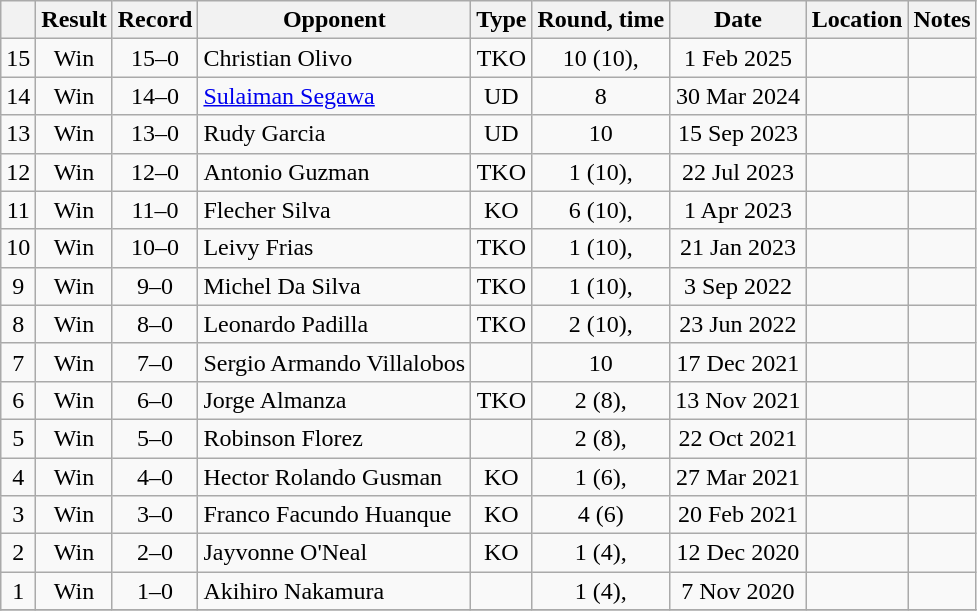<table class="wikitable" style="text-align:center">
<tr>
<th></th>
<th>Result</th>
<th>Record</th>
<th>Opponent</th>
<th>Type</th>
<th>Round, time</th>
<th>Date</th>
<th>Location</th>
<th>Notes</th>
</tr>
<tr>
<td>15</td>
<td>Win</td>
<td>15–0</td>
<td align=left>Christian Olivo</td>
<td>TKO</td>
<td>10 (10), </td>
<td>1 Feb 2025</td>
<td align=left></td>
<td></td>
</tr>
<tr>
<td>14</td>
<td>Win</td>
<td>14–0</td>
<td align=left><a href='#'>Sulaiman Segawa</a></td>
<td>UD</td>
<td>8</td>
<td>30 Mar 2024</td>
<td align=left></td>
<td></td>
</tr>
<tr>
<td>13</td>
<td>Win</td>
<td>13–0</td>
<td align=left>Rudy Garcia</td>
<td>UD</td>
<td>10</td>
<td>15 Sep 2023</td>
<td align=left></td>
<td></td>
</tr>
<tr>
<td>12</td>
<td>Win</td>
<td>12–0</td>
<td align=left>Antonio Guzman</td>
<td>TKO</td>
<td>1 (10), </td>
<td>22 Jul 2023</td>
<td align=left></td>
<td align=left></td>
</tr>
<tr>
<td>11</td>
<td>Win</td>
<td>11–0</td>
<td align=left>Flecher Silva</td>
<td>KO</td>
<td>6 (10), </td>
<td>1 Apr 2023</td>
<td align=left></td>
<td align=left></td>
</tr>
<tr>
<td>10</td>
<td>Win</td>
<td>10–0</td>
<td align=left>Leivy Frias</td>
<td>TKO</td>
<td>1 (10), </td>
<td>21 Jan 2023</td>
<td align=left></td>
<td align=left></td>
</tr>
<tr>
<td>9</td>
<td>Win</td>
<td>9–0</td>
<td align=left>Michel Da Silva</td>
<td>TKO</td>
<td>1 (10), </td>
<td>3 Sep 2022</td>
<td align=left></td>
<td align=left></td>
</tr>
<tr>
<td>8</td>
<td>Win</td>
<td>8–0</td>
<td align=left>Leonardo Padilla</td>
<td>TKO</td>
<td>2 (10), </td>
<td>23 Jun 2022</td>
<td align=left></td>
<td align=left></td>
</tr>
<tr>
<td>7</td>
<td>Win</td>
<td>7–0</td>
<td align=left>Sergio Armando Villalobos</td>
<td></td>
<td>10</td>
<td>17 Dec 2021</td>
<td align=left></td>
<td></td>
</tr>
<tr>
<td>6</td>
<td>Win</td>
<td>6–0</td>
<td align=left>Jorge Almanza</td>
<td>TKO</td>
<td>2 (8), </td>
<td>13 Nov 2021</td>
<td align=left></td>
<td></td>
</tr>
<tr>
<td>5</td>
<td>Win</td>
<td>5–0</td>
<td align=left>Robinson Florez</td>
<td></td>
<td>2 (8), </td>
<td>22 Oct 2021</td>
<td align=left></td>
<td></td>
</tr>
<tr>
<td>4</td>
<td>Win</td>
<td>4–0</td>
<td align=left>Hector Rolando Gusman</td>
<td>KO</td>
<td>1 (6), </td>
<td>27 Mar 2021</td>
<td align=left></td>
<td></td>
</tr>
<tr>
<td>3</td>
<td>Win</td>
<td>3–0</td>
<td align=left>Franco Facundo Huanque</td>
<td>KO</td>
<td>4 (6)</td>
<td>20 Feb 2021</td>
<td align=left></td>
<td></td>
</tr>
<tr>
<td>2</td>
<td>Win</td>
<td>2–0</td>
<td align=left>Jayvonne O'Neal</td>
<td>KO</td>
<td>1 (4), </td>
<td>12 Dec 2020</td>
<td align=left></td>
<td></td>
</tr>
<tr>
<td>1</td>
<td>Win</td>
<td>1–0</td>
<td align=left>Akihiro Nakamura</td>
<td></td>
<td>1 (4), </td>
<td>7 Nov 2020</td>
<td align=left></td>
<td></td>
</tr>
<tr>
</tr>
</table>
